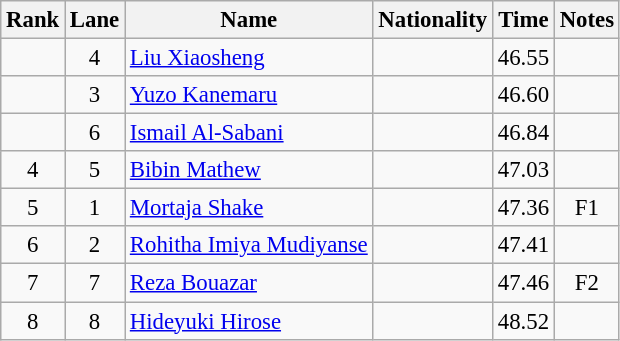<table class="wikitable sortable" style="text-align:center;font-size:95%">
<tr>
<th>Rank</th>
<th>Lane</th>
<th>Name</th>
<th>Nationality</th>
<th>Time</th>
<th>Notes</th>
</tr>
<tr>
<td></td>
<td>4</td>
<td align=left><a href='#'>Liu Xiaosheng</a></td>
<td align=left></td>
<td>46.55</td>
<td></td>
</tr>
<tr>
<td></td>
<td>3</td>
<td align=left><a href='#'>Yuzo Kanemaru</a></td>
<td align=left></td>
<td>46.60</td>
<td></td>
</tr>
<tr>
<td></td>
<td>6</td>
<td align=left><a href='#'>Ismail Al-Sabani</a></td>
<td align=left></td>
<td>46.84</td>
<td></td>
</tr>
<tr>
<td>4</td>
<td>5</td>
<td align=left><a href='#'>Bibin Mathew</a></td>
<td align=left></td>
<td>47.03</td>
<td></td>
</tr>
<tr>
<td>5</td>
<td>1</td>
<td align=left><a href='#'>Mortaja Shake</a></td>
<td align=left></td>
<td>47.36</td>
<td>F1</td>
</tr>
<tr>
<td>6</td>
<td>2</td>
<td align=left><a href='#'>Rohitha Imiya Mudiyanse</a></td>
<td align=left></td>
<td>47.41</td>
<td></td>
</tr>
<tr>
<td>7</td>
<td>7</td>
<td align=left><a href='#'>Reza Bouazar</a></td>
<td align=left></td>
<td>47.46</td>
<td>F2</td>
</tr>
<tr>
<td>8</td>
<td>8</td>
<td align=left><a href='#'>Hideyuki Hirose</a></td>
<td align=left></td>
<td>48.52</td>
<td></td>
</tr>
</table>
